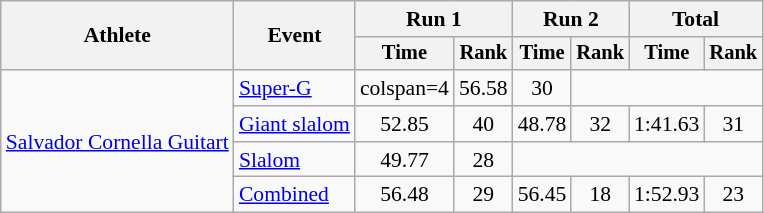<table class="wikitable" style="font-size:90%">
<tr>
<th rowspan=2>Athlete</th>
<th rowspan=2>Event</th>
<th colspan=2>Run 1</th>
<th colspan=2>Run 2</th>
<th colspan=2>Total</th>
</tr>
<tr style="font-size:95%">
<th>Time</th>
<th>Rank</th>
<th>Time</th>
<th>Rank</th>
<th>Time</th>
<th>Rank</th>
</tr>
<tr align=center>
<td align="left" rowspan="4"><a href='#'>Salvador Cornella Guitart</a></td>
<td align="left"><a href='#'>Super-G</a></td>
<td>colspan=4 </td>
<td>56.58</td>
<td>30</td>
</tr>
<tr align=center>
<td align="left"><a href='#'>Giant slalom</a></td>
<td>52.85</td>
<td>40</td>
<td>48.78</td>
<td>32</td>
<td>1:41.63</td>
<td>31</td>
</tr>
<tr align=center>
<td align="left"><a href='#'>Slalom</a></td>
<td>49.77</td>
<td>28</td>
<td colspan=4></td>
</tr>
<tr align=center>
<td align="left"><a href='#'>Combined</a></td>
<td>56.48</td>
<td>29</td>
<td>56.45</td>
<td>18</td>
<td>1:52.93</td>
<td>23</td>
</tr>
</table>
